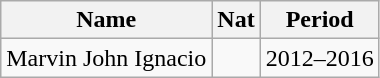<table class="wikitable">
<tr>
<th>Name</th>
<th>Nat</th>
<th>Period</th>
</tr>
<tr>
<td>Marvin John Ignacio</td>
<td style="text-align:center;"></td>
<td style="text-align:center;">2012–2016</td>
</tr>
</table>
